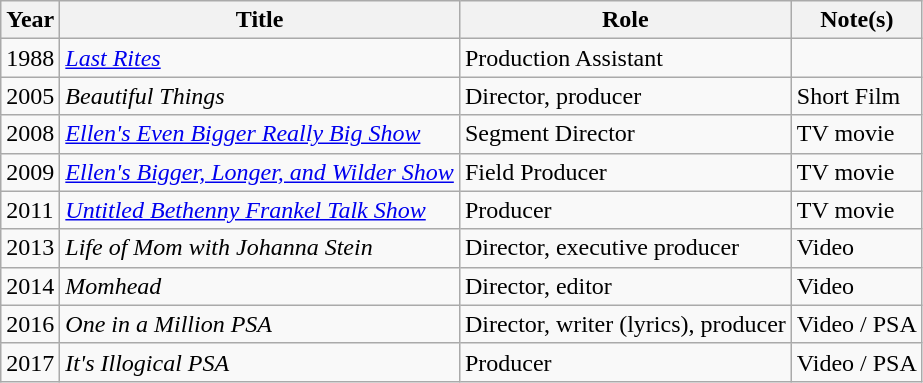<table class="wikitable">
<tr>
<th>Year</th>
<th>Title</th>
<th>Role</th>
<th>Note(s)</th>
</tr>
<tr>
<td>1988</td>
<td><em><a href='#'>Last Rites</a></em></td>
<td>Production Assistant</td>
<td></td>
</tr>
<tr>
<td>2005</td>
<td><em>Beautiful Things</em></td>
<td>Director, producer</td>
<td>Short Film</td>
</tr>
<tr>
<td>2008</td>
<td><em><a href='#'>Ellen's Even Bigger Really Big Show</a></em></td>
<td>Segment Director</td>
<td>TV movie</td>
</tr>
<tr>
<td>2009</td>
<td><em><a href='#'>Ellen's Bigger, Longer, and Wilder Show</a></em></td>
<td>Field Producer</td>
<td>TV movie</td>
</tr>
<tr>
<td>2011</td>
<td><a href='#'><em>Untitled Bethenny Frankel Talk Show</em></a></td>
<td>Producer</td>
<td>TV movie</td>
</tr>
<tr>
<td>2013</td>
<td><em>Life of Mom with Johanna Stein</em></td>
<td>Director, executive producer</td>
<td>Video</td>
</tr>
<tr>
<td>2014</td>
<td><em>Momhead</em></td>
<td>Director, editor</td>
<td>Video</td>
</tr>
<tr>
<td>2016</td>
<td><em>One in a Million PSA</em></td>
<td>Director, writer (lyrics), producer</td>
<td>Video / PSA</td>
</tr>
<tr>
<td>2017</td>
<td><em>It's Illogical PSA</em></td>
<td>Producer</td>
<td>Video / PSA</td>
</tr>
</table>
